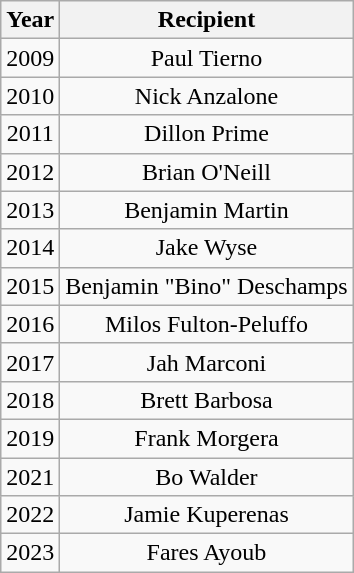<table class="wikitable" style="text-align:center">
<tr>
<th>Year</th>
<th>Recipient</th>
</tr>
<tr>
<td>2009</td>
<td>Paul Tierno</td>
</tr>
<tr>
<td>2010</td>
<td>Nick Anzalone</td>
</tr>
<tr>
<td>2011</td>
<td>Dillon Prime</td>
</tr>
<tr>
<td>2012</td>
<td>Brian O'Neill</td>
</tr>
<tr>
<td>2013</td>
<td>Benjamin Martin</td>
</tr>
<tr>
<td>2014</td>
<td>Jake Wyse</td>
</tr>
<tr>
<td>2015</td>
<td>Benjamin "Bino" Deschamps</td>
</tr>
<tr>
<td>2016</td>
<td>Milos Fulton-Peluffo</td>
</tr>
<tr>
<td>2017</td>
<td>Jah Marconi</td>
</tr>
<tr>
<td>2018</td>
<td>Brett Barbosa</td>
</tr>
<tr>
<td>2019</td>
<td>Frank Morgera</td>
</tr>
<tr>
<td>2021</td>
<td>Bo Walder</td>
</tr>
<tr>
<td>2022</td>
<td>Jamie Kuperenas</td>
</tr>
<tr>
<td>2023</td>
<td>Fares Ayoub</td>
</tr>
</table>
